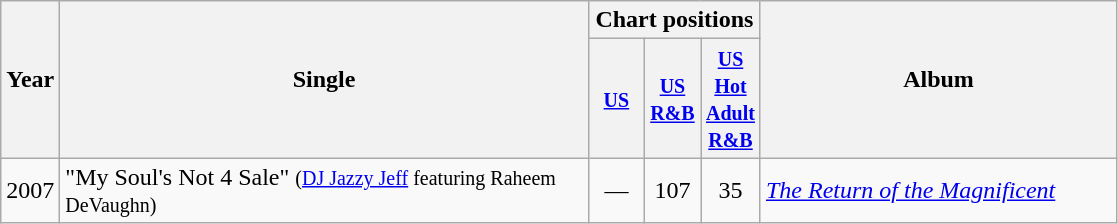<table class="wikitable">
<tr>
<th style="text-align:center;" rowspan="2">Year</th>
<th style="text-align:center; width:345px;" rowspan="2">Single</th>
<th style="text-align:center;" colspan="3">Chart positions</th>
<th style="text-align:center; width:230px;" rowspan="2">Album</th>
</tr>
<tr>
<th width="30"><small><a href='#'>US</a></small></th>
<th width="30"><small><a href='#'>US R&B</a></small></th>
<th width="30"><small><a href='#'>US Hot Adult R&B</a></small></th>
</tr>
<tr>
<td>2007</td>
<td>"My Soul's Not 4 Sale"  <small>(<a href='#'>DJ Jazzy Jeff</a> featuring Raheem DeVaughn)</small></td>
<td style="text-align:center;">—</td>
<td style="text-align:center;">107</td>
<td style="text-align:center;">35</td>
<td><em><a href='#'>The Return of the Magnificent</a></em></td>
</tr>
</table>
